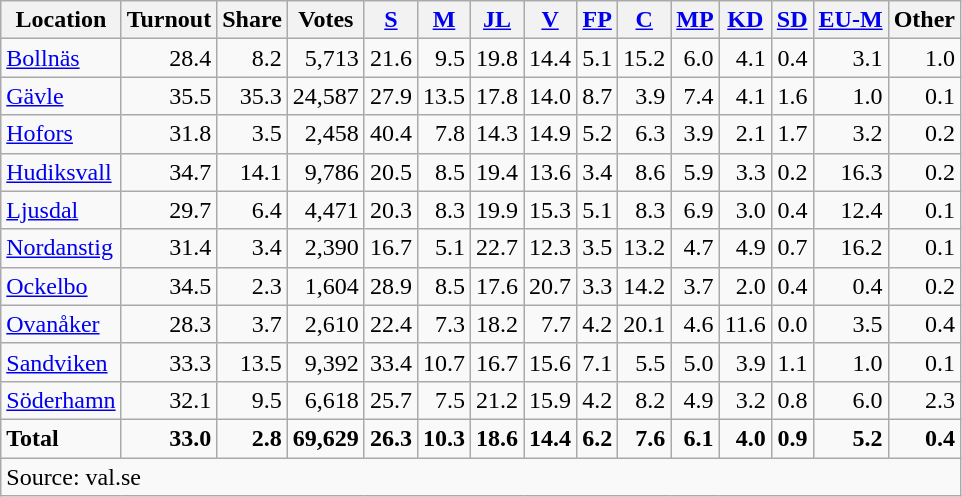<table class="wikitable sortable" style=text-align:right>
<tr>
<th>Location</th>
<th>Turnout</th>
<th>Share</th>
<th>Votes</th>
<th><a href='#'>S</a></th>
<th><a href='#'>M</a></th>
<th><a href='#'>JL</a></th>
<th><a href='#'>V</a></th>
<th><a href='#'>FP</a></th>
<th><a href='#'>C</a></th>
<th><a href='#'>MP</a></th>
<th><a href='#'>KD</a></th>
<th><a href='#'>SD</a></th>
<th><a href='#'>EU-M</a></th>
<th>Other</th>
</tr>
<tr>
<td align=left><a href='#'>Bollnäs</a></td>
<td>28.4</td>
<td>8.2</td>
<td>5,713</td>
<td>21.6</td>
<td>9.5</td>
<td>19.8</td>
<td>14.4</td>
<td>5.1</td>
<td>15.2</td>
<td>6.0</td>
<td>4.1</td>
<td>0.4</td>
<td>3.1</td>
<td>1.0</td>
</tr>
<tr>
<td align=left><a href='#'>Gävle</a></td>
<td>35.5</td>
<td>35.3</td>
<td>24,587</td>
<td>27.9</td>
<td>13.5</td>
<td>17.8</td>
<td>14.0</td>
<td>8.7</td>
<td>3.9</td>
<td>7.4</td>
<td>4.1</td>
<td>1.6</td>
<td>1.0</td>
<td>0.1</td>
</tr>
<tr>
<td align=left><a href='#'>Hofors</a></td>
<td>31.8</td>
<td>3.5</td>
<td>2,458</td>
<td>40.4</td>
<td>7.8</td>
<td>14.3</td>
<td>14.9</td>
<td>5.2</td>
<td>6.3</td>
<td>3.9</td>
<td>2.1</td>
<td>1.7</td>
<td>3.2</td>
<td>0.2</td>
</tr>
<tr>
<td align=left><a href='#'>Hudiksvall</a></td>
<td>34.7</td>
<td>14.1</td>
<td>9,786</td>
<td>20.5</td>
<td>8.5</td>
<td>19.4</td>
<td>13.6</td>
<td>3.4</td>
<td>8.6</td>
<td>5.9</td>
<td>3.3</td>
<td>0.2</td>
<td>16.3</td>
<td>0.2</td>
</tr>
<tr>
<td align=left><a href='#'>Ljusdal</a></td>
<td>29.7</td>
<td>6.4</td>
<td>4,471</td>
<td>20.3</td>
<td>8.3</td>
<td>19.9</td>
<td>15.3</td>
<td>5.1</td>
<td>8.3</td>
<td>6.9</td>
<td>3.0</td>
<td>0.4</td>
<td>12.4</td>
<td>0.1</td>
</tr>
<tr>
<td align=left><a href='#'>Nordanstig</a></td>
<td>31.4</td>
<td>3.4</td>
<td>2,390</td>
<td>16.7</td>
<td>5.1</td>
<td>22.7</td>
<td>12.3</td>
<td>3.5</td>
<td>13.2</td>
<td>4.7</td>
<td>4.9</td>
<td>0.7</td>
<td>16.2</td>
<td>0.1</td>
</tr>
<tr>
<td align=left><a href='#'>Ockelbo</a></td>
<td>34.5</td>
<td>2.3</td>
<td>1,604</td>
<td>28.9</td>
<td>8.5</td>
<td>17.6</td>
<td>20.7</td>
<td>3.3</td>
<td>14.2</td>
<td>3.7</td>
<td>2.0</td>
<td>0.4</td>
<td>0.4</td>
<td>0.2</td>
</tr>
<tr>
<td align=left><a href='#'>Ovanåker</a></td>
<td>28.3</td>
<td>3.7</td>
<td>2,610</td>
<td>22.4</td>
<td>7.3</td>
<td>18.2</td>
<td>7.7</td>
<td>4.2</td>
<td>20.1</td>
<td>4.6</td>
<td>11.6</td>
<td>0.0</td>
<td>3.5</td>
<td>0.4</td>
</tr>
<tr>
<td align=left><a href='#'>Sandviken</a></td>
<td>33.3</td>
<td>13.5</td>
<td>9,392</td>
<td>33.4</td>
<td>10.7</td>
<td>16.7</td>
<td>15.6</td>
<td>7.1</td>
<td>5.5</td>
<td>5.0</td>
<td>3.9</td>
<td>1.1</td>
<td>1.0</td>
<td>0.1</td>
</tr>
<tr>
<td align=left><a href='#'>Söderhamn</a></td>
<td>32.1</td>
<td>9.5</td>
<td>6,618</td>
<td>25.7</td>
<td>7.5</td>
<td>21.2</td>
<td>15.9</td>
<td>4.2</td>
<td>8.2</td>
<td>4.9</td>
<td>3.2</td>
<td>0.8</td>
<td>6.0</td>
<td>2.3</td>
</tr>
<tr>
<td align=left><strong>Total</strong></td>
<td><strong>33.0</strong></td>
<td><strong>2.8</strong></td>
<td><strong>69,629</strong></td>
<td><strong>26.3</strong></td>
<td><strong>10.3</strong></td>
<td><strong>18.6</strong></td>
<td><strong>14.4</strong></td>
<td><strong>6.2</strong></td>
<td><strong>7.6</strong></td>
<td><strong>6.1</strong></td>
<td><strong>4.0</strong></td>
<td><strong>0.9</strong></td>
<td><strong>5.2</strong></td>
<td><strong>0.4</strong></td>
</tr>
<tr>
<td align=left colspan=15>Source: val.se </td>
</tr>
</table>
